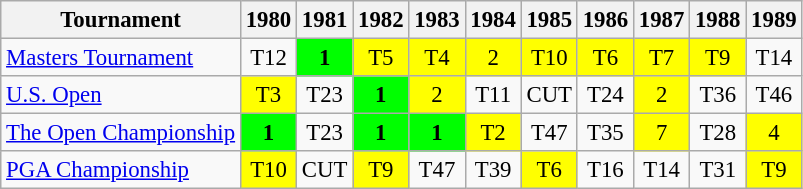<table class="wikitable" style="font-size:95%;text-align:center;">
<tr>
<th>Tournament</th>
<th>1980</th>
<th>1981</th>
<th>1982</th>
<th>1983</th>
<th>1984</th>
<th>1985</th>
<th>1986</th>
<th>1987</th>
<th>1988</th>
<th>1989</th>
</tr>
<tr>
<td align=left><a href='#'>Masters Tournament</a></td>
<td>T12</td>
<td style="background:lime;"><strong>1</strong></td>
<td style="background:yellow;">T5</td>
<td style="background:yellow;">T4</td>
<td style="background:yellow;">2</td>
<td style="background:yellow;">T10</td>
<td style="background:yellow;">T6</td>
<td style="background:yellow;">T7</td>
<td style="background:yellow;">T9</td>
<td>T14</td>
</tr>
<tr>
<td align=left><a href='#'>U.S. Open</a></td>
<td style="background:yellow;">T3</td>
<td>T23</td>
<td style="background:lime;"><strong>1</strong></td>
<td style="background:yellow;">2</td>
<td>T11</td>
<td>CUT</td>
<td>T24</td>
<td style="background:yellow;">2</td>
<td>T36</td>
<td>T46</td>
</tr>
<tr>
<td align=left><a href='#'>The Open Championship</a></td>
<td style="background:lime;"><strong>1</strong></td>
<td>T23</td>
<td style="background:lime;"><strong>1</strong></td>
<td style="background:lime;"><strong>1</strong></td>
<td style="background:yellow;">T2</td>
<td>T47</td>
<td>T35</td>
<td style="background:yellow;">7</td>
<td>T28</td>
<td style="background:yellow;">4</td>
</tr>
<tr>
<td align=left><a href='#'>PGA Championship</a></td>
<td style="background:yellow;">T10</td>
<td>CUT</td>
<td style="background:yellow;">T9</td>
<td>T47</td>
<td>T39</td>
<td style="background:yellow;">T6</td>
<td>T16</td>
<td>T14</td>
<td>T31</td>
<td style="background:yellow;">T9</td>
</tr>
</table>
